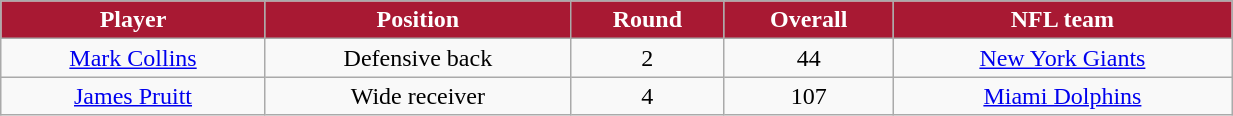<table class="wikitable" width="65%">
<tr align="center" style="background:#A81933;color:#FFFFFF;">
<td><strong>Player</strong></td>
<td><strong>Position</strong></td>
<td><strong>Round</strong></td>
<td><strong>Overall</strong></td>
<td><strong>NFL team</strong></td>
</tr>
<tr align="center" bgcolor="">
<td><a href='#'>Mark Collins</a></td>
<td>Defensive back</td>
<td>2</td>
<td>44</td>
<td><a href='#'>New York Giants</a></td>
</tr>
<tr align="center" bgcolor="">
<td><a href='#'>James Pruitt</a></td>
<td>Wide receiver</td>
<td>4</td>
<td>107</td>
<td><a href='#'>Miami Dolphins</a></td>
</tr>
</table>
